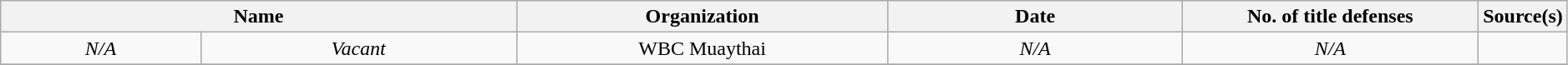<table class="wikitable" style="width:99%; text-align:center;">
<tr>
<th colspan="2" style="width:35%;">Name</th>
<th style="width:25%;">Organization</th>
<th width=20%>Date</th>
<th width=20%>No. of title defenses</th>
<th>Source(s)</th>
</tr>
<tr>
<td><em>N/A</em></td>
<td><em>Vacant</em></td>
<td>WBC Muaythai</td>
<td><em>N/A</em></td>
<td><em>N/A</em></td>
<td></td>
</tr>
<tr>
</tr>
</table>
